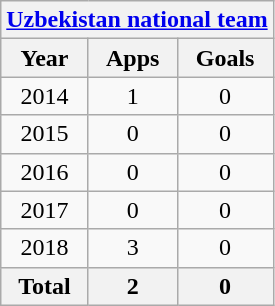<table class="wikitable" style="text-align:center">
<tr>
<th colspan=3><a href='#'>Uzbekistan national team</a></th>
</tr>
<tr>
<th>Year</th>
<th>Apps</th>
<th>Goals</th>
</tr>
<tr>
<td>2014</td>
<td>1</td>
<td>0</td>
</tr>
<tr>
<td>2015</td>
<td>0</td>
<td>0</td>
</tr>
<tr>
<td>2016</td>
<td>0</td>
<td>0</td>
</tr>
<tr>
<td>2017</td>
<td>0</td>
<td>0</td>
</tr>
<tr>
<td>2018</td>
<td>3</td>
<td>0</td>
</tr>
<tr>
<th>Total</th>
<th>2</th>
<th>0</th>
</tr>
</table>
